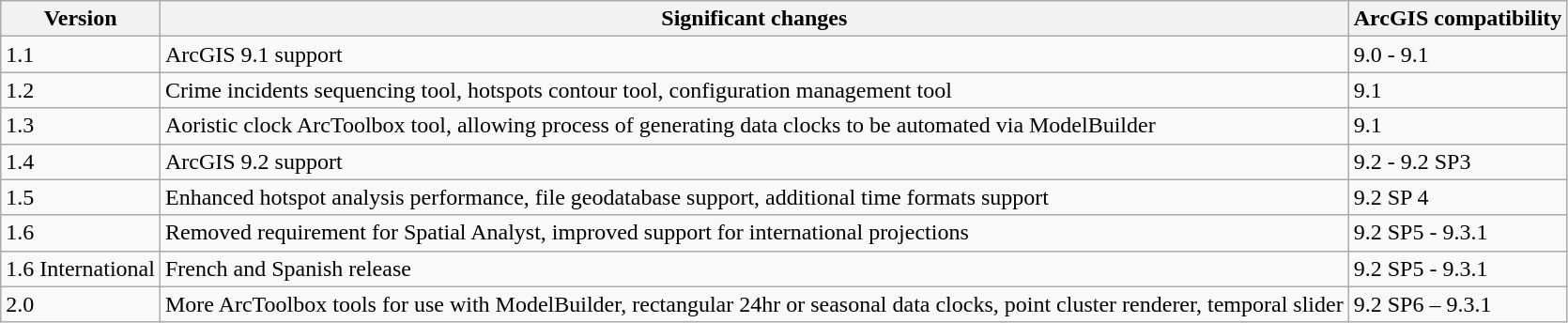<table class="wikitable">
<tr>
<th>Version</th>
<th>Significant changes</th>
<th>ArcGIS compatibility</th>
</tr>
<tr>
<td>1.1</td>
<td>ArcGIS 9.1 support</td>
<td>9.0 - 9.1</td>
</tr>
<tr>
<td>1.2</td>
<td>Crime incidents sequencing tool, hotspots contour tool, configuration management tool</td>
<td>9.1</td>
</tr>
<tr>
<td>1.3</td>
<td>Aoristic clock ArcToolbox tool, allowing process of generating data clocks to be automated via ModelBuilder</td>
<td>9.1</td>
</tr>
<tr>
<td>1.4</td>
<td>ArcGIS 9.2 support</td>
<td>9.2 - 9.2 SP3</td>
</tr>
<tr>
<td>1.5</td>
<td>Enhanced hotspot analysis performance, file geodatabase support, additional time formats support</td>
<td>9.2 SP 4</td>
</tr>
<tr>
<td>1.6</td>
<td>Removed requirement for Spatial Analyst, improved support for international projections</td>
<td>9.2 SP5 - 9.3.1</td>
</tr>
<tr>
<td>1.6 International</td>
<td>French and Spanish release</td>
<td>9.2 SP5 - 9.3.1</td>
</tr>
<tr>
<td>2.0</td>
<td>More ArcToolbox tools for use with ModelBuilder, rectangular 24hr or seasonal data clocks, point cluster renderer, temporal slider </td>
<td>9.2 SP6 – 9.3.1 </td>
</tr>
</table>
